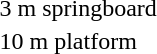<table>
<tr>
<td>3 m springboard</td>
<td></td>
<td></td>
<td></td>
</tr>
<tr>
<td>10 m platform</td>
<td></td>
<td></td>
<td></td>
</tr>
</table>
